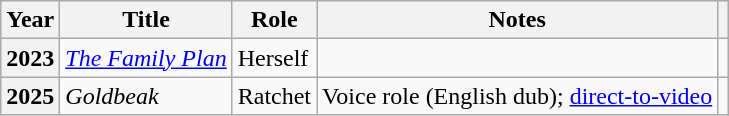<table class="wikitable plainrowheaders">
<tr>
<th scope="col">Year</th>
<th scope="col">Title</th>
<th scope="col">Role</th>
<th scope="col">Notes</th>
<th scope="col" class="unsortable"></th>
</tr>
<tr>
<th scope="row">2023</th>
<td><em><a href='#'>The Family Plan</a></em></td>
<td>Herself</td>
<td></td>
<td align="center"></td>
</tr>
<tr>
<th scope="row" rowspan="2">2025</th>
<td><em>Goldbeak</em></td>
<td>Ratchet</td>
<td>Voice role (English dub); <a href='#'>direct-to-video</a></td>
<td align="center"></td>
</tr>
</table>
